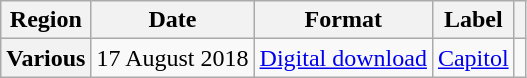<table class="wikitable plainrowheaders">
<tr>
<th scope="col">Region</th>
<th scope="col">Date</th>
<th scope="col">Format</th>
<th scope="col">Label</th>
<th scope="col"></th>
</tr>
<tr>
<th scope="row">Various</th>
<td>17 August 2018</td>
<td><a href='#'>Digital download</a></td>
<td><a href='#'>Capitol</a></td>
<td align="center"></td>
</tr>
</table>
